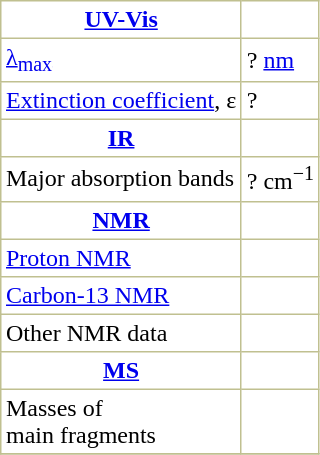<table border="1" cellspacing="0" cellpadding="3" style="margin: 0 0 0 0.5em; background: #FFFFFF; border-collapse: collapse; border-color: #C0C090;">
<tr>
<th><a href='#'>UV-Vis</a></th>
</tr>
<tr>
<td><a href='#'>λ<sub>max</sub></a></td>
<td>? <a href='#'>nm</a></td>
</tr>
<tr>
<td><a href='#'>Extinction coefficient</a>, ε</td>
<td>?</td>
</tr>
<tr>
<th><a href='#'>IR</a></th>
</tr>
<tr>
<td>Major absorption bands</td>
<td>? cm<sup>−1</sup></td>
</tr>
<tr>
<th><a href='#'>NMR</a></th>
</tr>
<tr>
<td><a href='#'>Proton NMR</a> </td>
<td> </td>
</tr>
<tr>
<td><a href='#'>Carbon-13 NMR</a> </td>
<td> </td>
</tr>
<tr>
<td>Other NMR data </td>
<td> </td>
</tr>
<tr>
<th><a href='#'>MS</a></th>
</tr>
<tr>
<td>Masses of <br>main fragments</td>
<td>  </td>
</tr>
<tr>
</tr>
</table>
